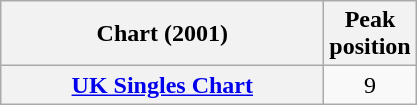<table class="wikitable plainrowheaders">
<tr>
<th style="width:13em;">Chart (2001)</th>
<th>Peak<br>position</th>
</tr>
<tr>
<th scope="row"><a href='#'>UK Singles Chart</a></th>
<td align="center">9</td>
</tr>
</table>
